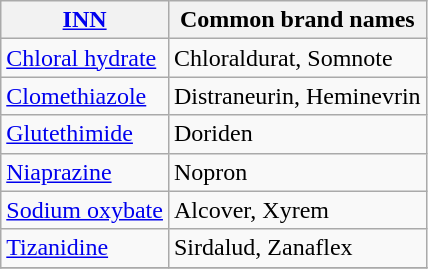<table class="wikitable">
<tr>
<th><a href='#'>INN</a></th>
<th>Common brand names</th>
</tr>
<tr>
<td><a href='#'>Chloral hydrate</a></td>
<td>Chloraldurat, Somnote</td>
</tr>
<tr>
<td><a href='#'>Clomethiazole</a></td>
<td>Distraneurin, Heminevrin</td>
</tr>
<tr>
<td><a href='#'>Glutethimide</a></td>
<td>Doriden</td>
</tr>
<tr>
<td><a href='#'>Niaprazine</a></td>
<td>Nopron</td>
</tr>
<tr>
<td><a href='#'>Sodium oxybate</a></td>
<td>Alcover, Xyrem</td>
</tr>
<tr>
<td><a href='#'>Tizanidine</a></td>
<td>Sirdalud, Zanaflex</td>
</tr>
<tr>
</tr>
</table>
